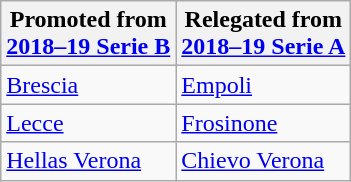<table class="wikitable">
<tr>
<th>Promoted from<br><a href='#'>2018–19 Serie B</a></th>
<th>Relegated from<br><a href='#'>2018–19 Serie A</a></th>
</tr>
<tr>
<td><a href='#'>Brescia</a></td>
<td><a href='#'>Empoli</a></td>
</tr>
<tr>
<td><a href='#'>Lecce</a></td>
<td><a href='#'>Frosinone</a></td>
</tr>
<tr>
<td><a href='#'>Hellas Verona</a></td>
<td><a href='#'>Chievo Verona</a></td>
</tr>
</table>
